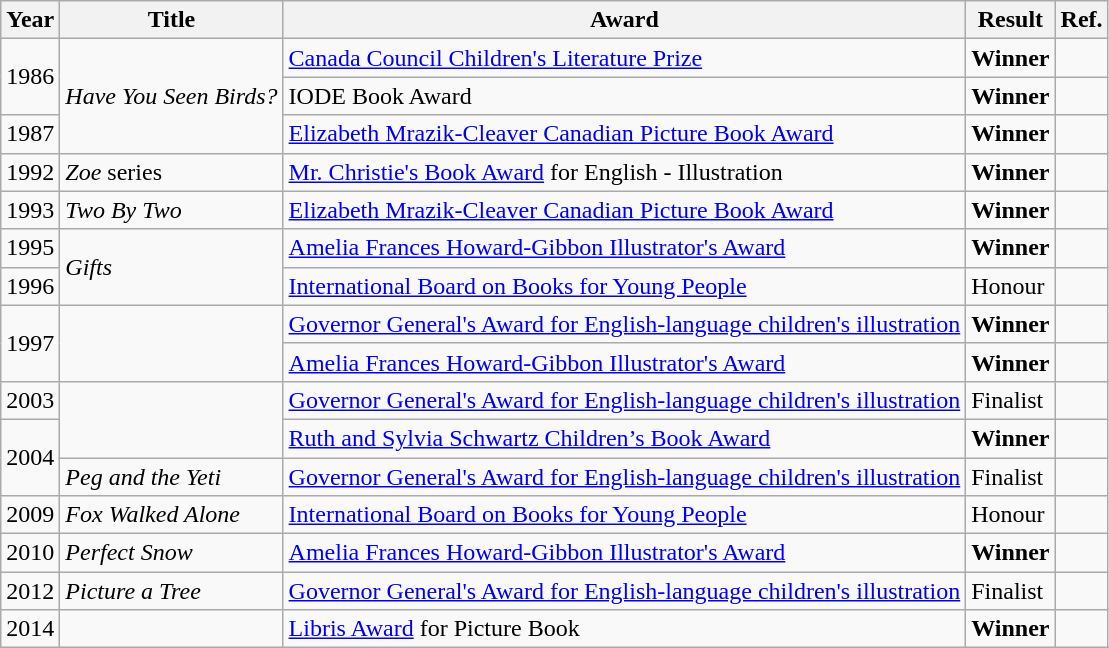<table class="wikitable sortable mw-collapsible">
<tr>
<th>Year</th>
<th>Title</th>
<th>Award</th>
<th>Result</th>
<th>Ref.</th>
</tr>
<tr>
<td rowspan="2">1986</td>
<td rowspan="3"><em>Have You Seen Birds?</em></td>
<td><a href='#'>Canada Council Children's Literature Prize</a></td>
<td><strong>Winner</strong></td>
<td></td>
</tr>
<tr>
<td>IODE Book Award</td>
<td><strong>Winner</strong></td>
<td></td>
</tr>
<tr>
<td>1987</td>
<td><a href='#'>Elizabeth Mrazik-Cleaver Canadian Picture Book Award</a></td>
<td><strong>Winner</strong></td>
<td></td>
</tr>
<tr>
<td>1992</td>
<td><em>Zoe</em> series</td>
<td><a href='#'>Mr. Christie's Book Award</a> for English - Illustration</td>
<td><strong>Winner</strong></td>
<td></td>
</tr>
<tr>
<td>1993</td>
<td><em>Two By Two</em></td>
<td><a href='#'>Elizabeth Mrazik-Cleaver Canadian Picture Book Award</a></td>
<td><strong>Winner</strong></td>
<td></td>
</tr>
<tr>
<td>1995</td>
<td rowspan="2"><em>Gifts</em></td>
<td><a href='#'>Amelia Frances Howard-Gibbon Illustrator's Award</a></td>
<td><strong>Winner</strong></td>
<td></td>
</tr>
<tr>
<td>1996</td>
<td><a href='#'>International Board on Books for Young People</a></td>
<td>Honour</td>
<td></td>
</tr>
<tr>
<td rowspan="2">1997</td>
<td rowspan="2"></td>
<td><a href='#'>Governor General's Award for English-language children's illustration</a></td>
<td><strong>Winner</strong></td>
<td></td>
</tr>
<tr>
<td><a href='#'>Amelia Frances Howard-Gibbon Illustrator's Award</a></td>
<td><strong>Winner</strong></td>
<td></td>
</tr>
<tr>
<td>2003</td>
<td rowspan="2"></td>
<td><a href='#'>Governor General's Award for English-language children's illustration</a></td>
<td>Finalist</td>
<td></td>
</tr>
<tr>
<td rowspan="2">2004</td>
<td><a href='#'>Ruth and Sylvia Schwartz Children’s Book Award</a></td>
<td><strong>Winner</strong></td>
<td></td>
</tr>
<tr>
<td><em>Peg and the Yeti</em></td>
<td><a href='#'>Governor General's Award for English-language children's illustration</a></td>
<td>Finalist</td>
<td></td>
</tr>
<tr>
<td>2009</td>
<td><em>Fox Walked Alone</em></td>
<td><a href='#'>International Board on Books for Young People</a></td>
<td>Honour</td>
<td></td>
</tr>
<tr>
<td>2010</td>
<td><em>Perfect Snow</em></td>
<td><a href='#'>Amelia Frances Howard-Gibbon Illustrator's Award</a></td>
<td><strong>Winner</strong></td>
<td></td>
</tr>
<tr>
<td>2012</td>
<td><em>Picture a Tree</em></td>
<td><a href='#'>Governor General's Award for English-language children's illustration</a></td>
<td>Finalist</td>
<td></td>
</tr>
<tr>
<td>2014</td>
<td></td>
<td><a href='#'>Libris Award</a> for Picture Book</td>
<td><strong>Winner</strong></td>
<td></td>
</tr>
</table>
